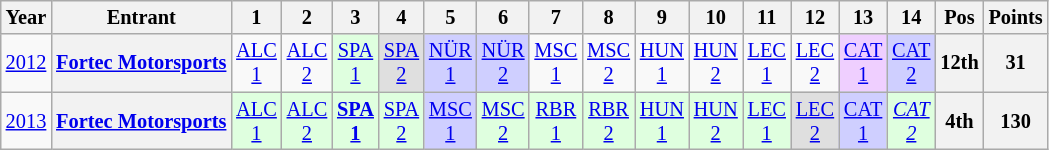<table class="wikitable" style="text-align:center; font-size:85%">
<tr>
<th>Year</th>
<th>Entrant</th>
<th>1</th>
<th>2</th>
<th>3</th>
<th>4</th>
<th>5</th>
<th>6</th>
<th>7</th>
<th>8</th>
<th>9</th>
<th>10</th>
<th>11</th>
<th>12</th>
<th>13</th>
<th>14</th>
<th>Pos</th>
<th>Points</th>
</tr>
<tr>
<td><a href='#'>2012</a></td>
<th nowrap><a href='#'>Fortec Motorsports</a></th>
<td><a href='#'>ALC<br>1</a></td>
<td><a href='#'>ALC<br>2</a></td>
<td style="background:#DFFFDF;"><a href='#'>SPA<br>1</a><br></td>
<td style="background:#DFDFDF;"><a href='#'>SPA<br>2</a><br></td>
<td style="background:#CFCFFF;"><a href='#'>NÜR<br>1</a><br></td>
<td style="background:#CFCFFF;"><a href='#'>NÜR<br>2</a><br></td>
<td><a href='#'>MSC<br>1</a></td>
<td><a href='#'>MSC<br>2</a></td>
<td><a href='#'>HUN<br>1</a></td>
<td><a href='#'>HUN<br>2</a></td>
<td><a href='#'>LEC<br>1</a></td>
<td><a href='#'>LEC<br>2</a></td>
<td style="background:#EFCFFF;"><a href='#'>CAT<br>1</a><br></td>
<td style="background:#CFCFFF;"><a href='#'>CAT<br>2</a><br></td>
<th>12th</th>
<th>31</th>
</tr>
<tr>
<td><a href='#'>2013</a></td>
<th nowrap><a href='#'>Fortec Motorsports</a></th>
<td style="background:#DFFFDF;"><a href='#'>ALC<br>1</a><br></td>
<td style="background:#DFFFDF;"><a href='#'>ALC<br>2</a><br></td>
<td style="background:#DFFFDF;"><strong><a href='#'>SPA<br>1</a></strong><br></td>
<td style="background:#DFFFDF;"><a href='#'>SPA<br>2</a><br></td>
<td style="background:#CFCFFF;"><a href='#'>MSC<br>1</a><br></td>
<td style="background:#DFFFDF;"><a href='#'>MSC<br>2</a><br></td>
<td style="background:#DFFFDF;"><a href='#'>RBR<br>1</a><br></td>
<td style="background:#DFFFDF;"><a href='#'>RBR<br>2</a><br></td>
<td style="background:#DFFFDF;"><a href='#'>HUN<br>1</a><br></td>
<td style="background:#DFFFDF;"><a href='#'>HUN<br>2</a><br></td>
<td style="background:#DFFFDF;"><a href='#'>LEC<br>1</a><br></td>
<td style="background:#DFDFDF;"><a href='#'>LEC<br>2</a><br></td>
<td style="background:#CFCFFF;"><a href='#'>CAT<br>1</a><br></td>
<td style="background:#DFFFDF;"><em><a href='#'>CAT<br>2</a></em><br></td>
<th>4th</th>
<th>130</th>
</tr>
</table>
